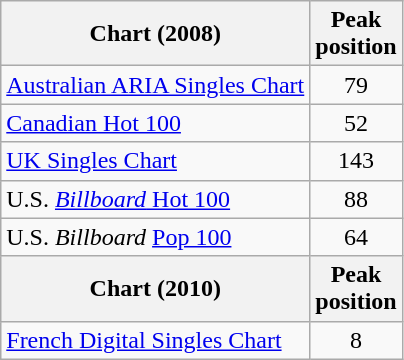<table class="wikitable sortable">
<tr>
<th>Chart (2008)</th>
<th>Peak<br>position</th>
</tr>
<tr>
<td><a href='#'>Australian ARIA Singles Chart</a></td>
<td style="text-align:center;">79</td>
</tr>
<tr>
<td><a href='#'>Canadian Hot 100</a></td>
<td style="text-align:center;">52</td>
</tr>
<tr>
<td><a href='#'>UK Singles Chart</a></td>
<td style="text-align:center;">143</td>
</tr>
<tr>
<td>U.S. <a href='#'><em>Billboard</em> Hot 100</a></td>
<td style="text-align:center;">88</td>
</tr>
<tr>
<td>U.S. <em>Billboard</em> <a href='#'>Pop 100</a></td>
<td style="text-align:center;">64</td>
</tr>
<tr>
<th>Chart (2010)</th>
<th>Peak<br>position</th>
</tr>
<tr>
<td><a href='#'>French Digital Singles Chart</a></td>
<td style="text-align:center;">8</td>
</tr>
</table>
